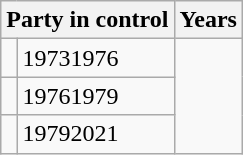<table class="wikitable">
<tr>
<th colspan="2">Party in control</th>
<th>Years</th>
</tr>
<tr>
<td></td>
<td>19731976</td>
</tr>
<tr>
<td></td>
<td>19761979</td>
</tr>
<tr>
<td></td>
<td>19792021</td>
</tr>
</table>
